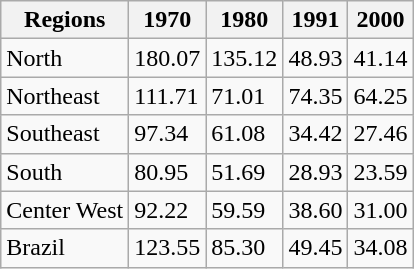<table class="wikitable">
<tr>
<th>Regions</th>
<th>1970</th>
<th>1980</th>
<th>1991</th>
<th>2000</th>
</tr>
<tr>
<td>North</td>
<td>180.07</td>
<td>135.12</td>
<td>48.93</td>
<td>41.14</td>
</tr>
<tr>
<td>Northeast</td>
<td>111.71</td>
<td>71.01</td>
<td>74.35</td>
<td>64.25</td>
</tr>
<tr>
<td>Southeast</td>
<td>97.34</td>
<td>61.08</td>
<td>34.42</td>
<td>27.46</td>
</tr>
<tr>
<td>South</td>
<td>80.95</td>
<td>51.69</td>
<td>28.93</td>
<td>23.59</td>
</tr>
<tr>
<td>Center West</td>
<td>92.22</td>
<td>59.59</td>
<td>38.60</td>
<td>31.00</td>
</tr>
<tr>
<td>Brazil</td>
<td>123.55</td>
<td>85.30</td>
<td>49.45</td>
<td>34.08</td>
</tr>
</table>
